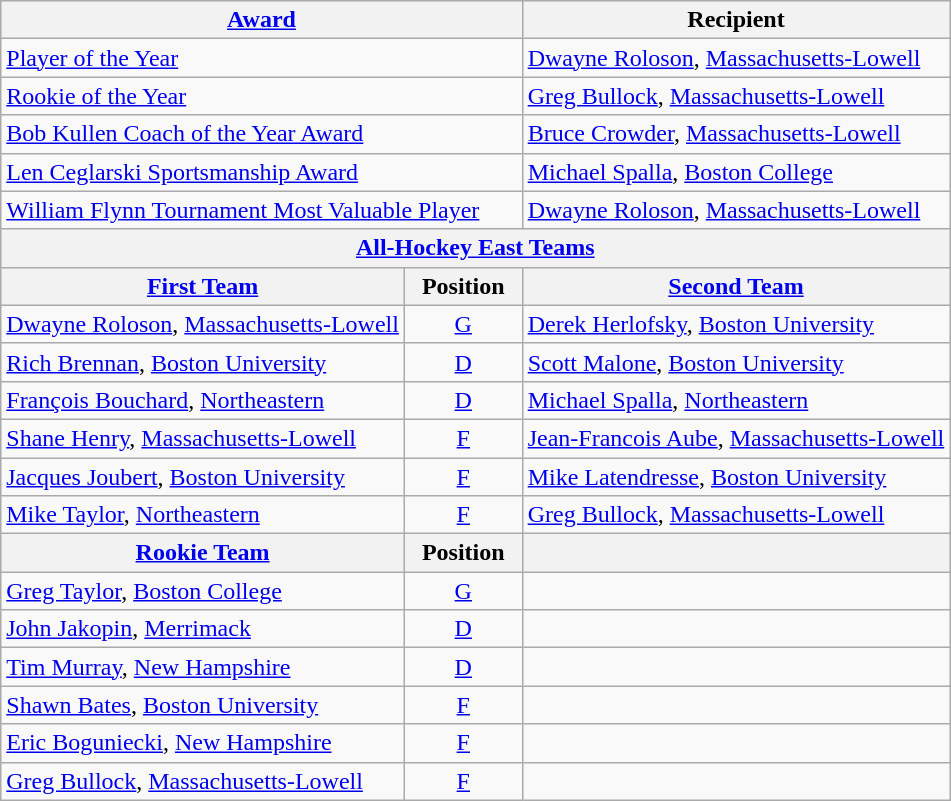<table class="wikitable">
<tr>
<th colspan=2><a href='#'>Award</a></th>
<th>Recipient</th>
</tr>
<tr>
<td colspan=2><a href='#'>Player of the Year</a></td>
<td><a href='#'>Dwayne Roloson</a>, <a href='#'>Massachusetts-Lowell</a></td>
</tr>
<tr>
<td colspan=2><a href='#'>Rookie of the Year</a></td>
<td><a href='#'>Greg Bullock</a>, <a href='#'>Massachusetts-Lowell</a></td>
</tr>
<tr>
<td colspan=2><a href='#'>Bob Kullen Coach of the Year Award</a></td>
<td><a href='#'>Bruce Crowder</a>, <a href='#'>Massachusetts-Lowell</a></td>
</tr>
<tr>
<td colspan=2><a href='#'>Len Ceglarski Sportsmanship Award</a></td>
<td><a href='#'>Michael Spalla</a>, <a href='#'>Boston College</a></td>
</tr>
<tr>
<td colspan=2><a href='#'>William Flynn Tournament Most Valuable Player</a></td>
<td><a href='#'>Dwayne Roloson</a>, <a href='#'>Massachusetts-Lowell</a></td>
</tr>
<tr>
<th colspan=3><a href='#'>All-Hockey East Teams</a></th>
</tr>
<tr>
<th><a href='#'>First Team</a></th>
<th>  Position  </th>
<th><a href='#'>Second Team</a></th>
</tr>
<tr>
<td><a href='#'>Dwayne Roloson</a>, <a href='#'>Massachusetts-Lowell</a></td>
<td align=center><a href='#'>G</a></td>
<td><a href='#'>Derek Herlofsky</a>, <a href='#'>Boston University</a></td>
</tr>
<tr>
<td><a href='#'>Rich Brennan</a>, <a href='#'>Boston University</a></td>
<td align=center><a href='#'>D</a></td>
<td><a href='#'>Scott Malone</a>, <a href='#'>Boston University</a></td>
</tr>
<tr>
<td><a href='#'>François Bouchard</a>, <a href='#'>Northeastern</a></td>
<td align=center><a href='#'>D</a></td>
<td><a href='#'>Michael Spalla</a>, <a href='#'>Northeastern</a></td>
</tr>
<tr>
<td><a href='#'>Shane Henry</a>, <a href='#'>Massachusetts-Lowell</a></td>
<td align=center><a href='#'>F</a></td>
<td><a href='#'>Jean-Francois Aube</a>, <a href='#'>Massachusetts-Lowell</a></td>
</tr>
<tr>
<td><a href='#'>Jacques Joubert</a>, <a href='#'>Boston University</a></td>
<td align=center><a href='#'>F</a></td>
<td><a href='#'>Mike Latendresse</a>, <a href='#'>Boston University</a></td>
</tr>
<tr>
<td><a href='#'>Mike Taylor</a>, <a href='#'>Northeastern</a></td>
<td align=center><a href='#'>F</a></td>
<td><a href='#'>Greg Bullock</a>, <a href='#'>Massachusetts-Lowell</a></td>
</tr>
<tr>
<th><a href='#'>Rookie Team</a></th>
<th>  Position  </th>
<th></th>
</tr>
<tr>
<td><a href='#'>Greg Taylor</a>, <a href='#'>Boston College</a></td>
<td align=center><a href='#'>G</a></td>
<td></td>
</tr>
<tr>
<td><a href='#'>John Jakopin</a>, <a href='#'>Merrimack</a></td>
<td align=center><a href='#'>D</a></td>
<td></td>
</tr>
<tr>
<td><a href='#'>Tim Murray</a>, <a href='#'>New Hampshire</a></td>
<td align=center><a href='#'>D</a></td>
<td></td>
</tr>
<tr>
<td><a href='#'>Shawn Bates</a>, <a href='#'>Boston University</a></td>
<td align=center><a href='#'>F</a></td>
<td></td>
</tr>
<tr>
<td><a href='#'>Eric Boguniecki</a>, <a href='#'>New Hampshire</a></td>
<td align=center><a href='#'>F</a></td>
<td></td>
</tr>
<tr>
<td><a href='#'>Greg Bullock</a>, <a href='#'>Massachusetts-Lowell</a></td>
<td align=center><a href='#'>F</a></td>
<td></td>
</tr>
</table>
